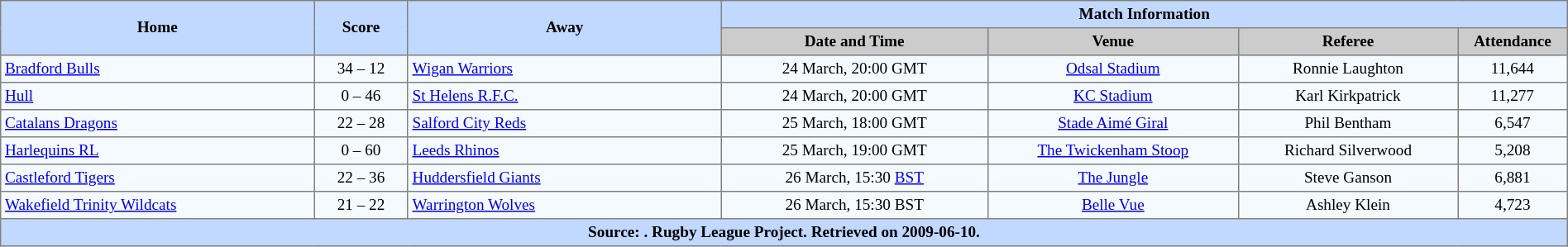<table border="1" cellpadding="3" cellspacing="0" style="border-collapse:collapse; font-size:80%; text-align:center; width:100%;">
<tr style="background:#c1d8ff;">
<th rowspan="2" style="width:20%;">Home</th>
<th rowspan="2" style="width:6%;">Score</th>
<th rowspan="2" style="width:20%;">Away</th>
<th colspan=6>Match Information</th>
</tr>
<tr style="background:#ccc;">
<th width=17%>Date and Time</th>
<th width=16%>Venue</th>
<th width=14%>Referee</th>
<th width=7%>Attendance</th>
</tr>
<tr style="background:#f5faff;">
<td align=left> <a href='#'>Bradford Bulls</a></td>
<td>34 – 12</td>
<td align=left> <a href='#'>Wigan Warriors</a></td>
<td>24 March, 20:00 GMT</td>
<td><a href='#'>Odsal Stadium</a></td>
<td>Ronnie Laughton</td>
<td>11,644</td>
</tr>
<tr style="background:#f5faff;">
<td align=left> <a href='#'>Hull</a></td>
<td>0 – 46</td>
<td align=left> <a href='#'>St Helens R.F.C.</a></td>
<td>24 March, 20:00 GMT</td>
<td><a href='#'>KC Stadium</a></td>
<td>Karl Kirkpatrick</td>
<td>11,277</td>
</tr>
<tr style="background:#f5faff;">
<td align=left> <a href='#'>Catalans Dragons</a></td>
<td>22 – 28</td>
<td align=left> <a href='#'>Salford City Reds</a></td>
<td>25 March, 18:00 GMT</td>
<td><a href='#'>Stade Aimé Giral</a></td>
<td>Phil Bentham</td>
<td>6,547</td>
</tr>
<tr style="background:#f5faff;">
<td align=left> <a href='#'>Harlequins RL</a></td>
<td>0 – 60</td>
<td align=left> <a href='#'>Leeds Rhinos</a></td>
<td>25 March, 19:00 GMT</td>
<td><a href='#'>The Twickenham Stoop</a></td>
<td>Richard Silverwood</td>
<td>5,208</td>
</tr>
<tr style="background:#f5faff;">
<td align=left> <a href='#'>Castleford Tigers</a></td>
<td>22 – 36</td>
<td align=left> <a href='#'>Huddersfield Giants</a></td>
<td>26 March, 15:30 <a href='#'>BST</a></td>
<td><a href='#'>The Jungle</a></td>
<td>Steve Ganson</td>
<td>6,881</td>
</tr>
<tr style="background:#f5faff;">
<td align=left> <a href='#'>Wakefield Trinity Wildcats</a></td>
<td>21 – 22</td>
<td align=left> <a href='#'>Warrington Wolves</a></td>
<td>26 March, 15:30 BST</td>
<td><a href='#'>Belle Vue</a></td>
<td>Ashley Klein</td>
<td>4,723</td>
</tr>
<tr style="background:#c1d8ff;">
<th colspan=10>Source: . Rugby League Project. Retrieved on 2009-06-10.</th>
</tr>
</table>
